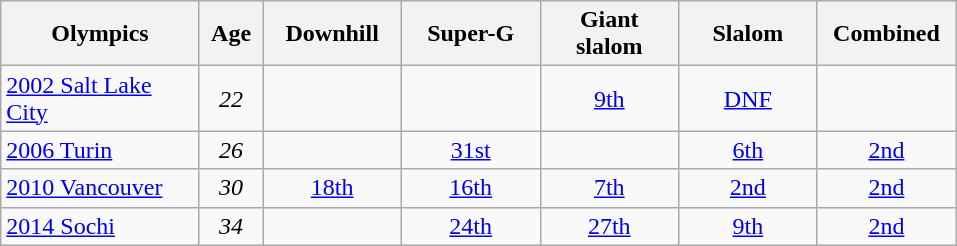<table class="wikitable" style="text-align: center">
<tr>
<th width="125">Olympics</th>
<th width="35">Age</th>
<th width="85">Downhill</th>
<th width="85">Super-G</th>
<th width="85">Giant slalom</th>
<th width="85">Slalom</th>
<th width="85">Combined</th>
</tr>
<tr>
<td align=left><a href='#'>2002 Salt Lake City</a></td>
<td><em>22</em></td>
<td></td>
<td></td>
<td><a href='#'>9th</a></td>
<td><a href='#'>DNF</a></td>
<td></td>
</tr>
<tr>
<td align=left><a href='#'>2006 Turin</a></td>
<td><em>26</em></td>
<td></td>
<td><a href='#'>31st</a></td>
<td></td>
<td><a href='#'>6th</a></td>
<td> <a href='#'>2nd</a></td>
</tr>
<tr>
<td align=left><a href='#'>2010 Vancouver</a></td>
<td><em>30</em></td>
<td><a href='#'>18th</a></td>
<td><a href='#'>16th</a></td>
<td><a href='#'>7th</a></td>
<td> <a href='#'>2nd</a></td>
<td> <a href='#'>2nd</a></td>
</tr>
<tr>
<td align=left><a href='#'>2014 Sochi</a></td>
<td><em>34</em></td>
<td></td>
<td><a href='#'>24th</a></td>
<td><a href='#'>27th</a></td>
<td><a href='#'>9th</a></td>
<td> <a href='#'>2nd</a></td>
</tr>
</table>
